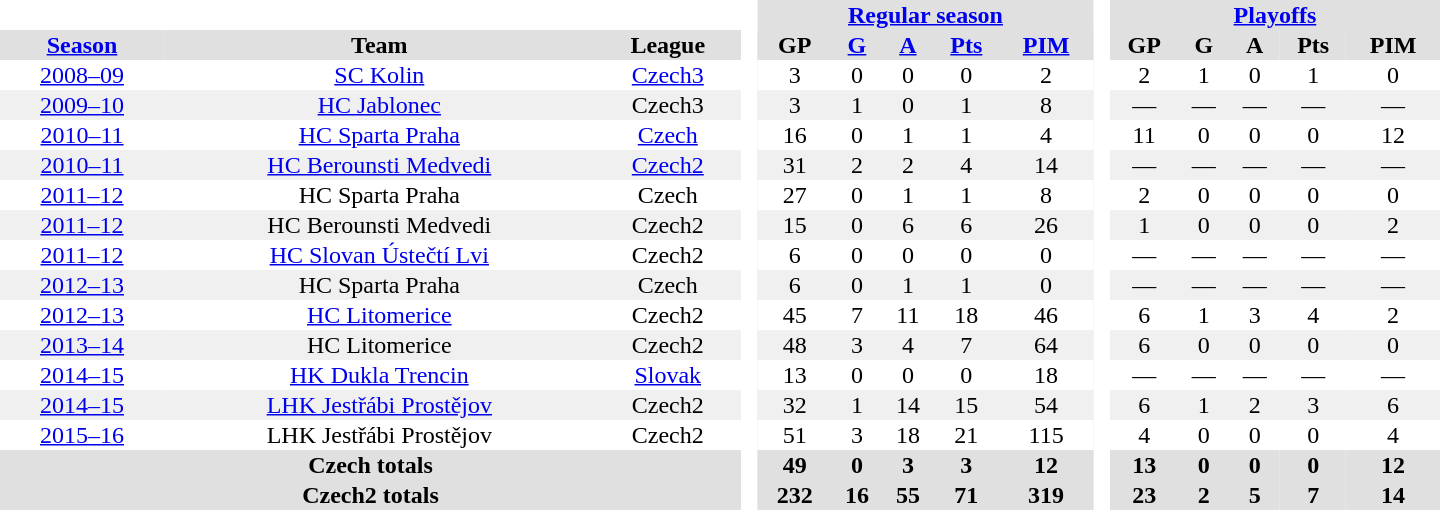<table border="0" cellpadding="1" cellspacing="0" style="text-align:center; width:60em">
<tr bgcolor="#e0e0e0">
<th colspan="3" bgcolor="#ffffff"> </th>
<th rowspan="99" bgcolor="#ffffff"> </th>
<th colspan="5"><a href='#'>Regular season</a></th>
<th rowspan="99" bgcolor="#ffffff"> </th>
<th colspan="5"><a href='#'>Playoffs</a></th>
</tr>
<tr bgcolor="#e0e0e0">
<th><a href='#'>Season</a></th>
<th>Team</th>
<th>League</th>
<th>GP</th>
<th><a href='#'>G</a></th>
<th><a href='#'>A</a></th>
<th><a href='#'>Pts</a></th>
<th><a href='#'>PIM</a></th>
<th>GP</th>
<th>G</th>
<th>A</th>
<th>Pts</th>
<th>PIM</th>
</tr>
<tr>
<td><a href='#'>2008–09</a></td>
<td><a href='#'>SC Kolin</a></td>
<td><a href='#'>Czech3</a></td>
<td>3</td>
<td>0</td>
<td>0</td>
<td>0</td>
<td>2</td>
<td>2</td>
<td>1</td>
<td>0</td>
<td>1</td>
<td>0</td>
</tr>
<tr bgcolor="#f0f0f0">
<td><a href='#'>2009–10</a></td>
<td><a href='#'>HC Jablonec</a></td>
<td>Czech3</td>
<td>3</td>
<td>1</td>
<td>0</td>
<td>1</td>
<td>8</td>
<td>—</td>
<td>—</td>
<td>—</td>
<td>—</td>
<td>—</td>
</tr>
<tr>
<td><a href='#'>2010–11</a></td>
<td><a href='#'>HC Sparta Praha</a></td>
<td><a href='#'>Czech</a></td>
<td>16</td>
<td>0</td>
<td>1</td>
<td>1</td>
<td>4</td>
<td>11</td>
<td>0</td>
<td>0</td>
<td>0</td>
<td>12</td>
</tr>
<tr bgcolor="#f0f0f0">
<td><a href='#'>2010–11</a></td>
<td><a href='#'>HC Berounsti Medvedi</a></td>
<td><a href='#'>Czech2</a></td>
<td>31</td>
<td>2</td>
<td>2</td>
<td>4</td>
<td>14</td>
<td>—</td>
<td>—</td>
<td>—</td>
<td>—</td>
<td>—</td>
</tr>
<tr>
<td><a href='#'>2011–12</a></td>
<td>HC Sparta Praha</td>
<td>Czech</td>
<td>27</td>
<td>0</td>
<td>1</td>
<td>1</td>
<td>8</td>
<td>2</td>
<td>0</td>
<td>0</td>
<td>0</td>
<td>0</td>
</tr>
<tr bgcolor="#f0f0f0">
<td><a href='#'>2011–12</a></td>
<td>HC Berounsti Medvedi</td>
<td>Czech2</td>
<td>15</td>
<td>0</td>
<td>6</td>
<td>6</td>
<td>26</td>
<td>1</td>
<td>0</td>
<td>0</td>
<td>0</td>
<td>2</td>
</tr>
<tr>
<td><a href='#'>2011–12</a></td>
<td><a href='#'>HC Slovan Ústečtí Lvi</a></td>
<td>Czech2</td>
<td>6</td>
<td>0</td>
<td>0</td>
<td>0</td>
<td>0</td>
<td>—</td>
<td>—</td>
<td>—</td>
<td>—</td>
<td>—</td>
</tr>
<tr bgcolor="#f0f0f0">
<td><a href='#'>2012–13</a></td>
<td>HC Sparta Praha</td>
<td>Czech</td>
<td>6</td>
<td>0</td>
<td>1</td>
<td>1</td>
<td>0</td>
<td>—</td>
<td>—</td>
<td>—</td>
<td>—</td>
<td>—</td>
</tr>
<tr>
<td><a href='#'>2012–13</a></td>
<td><a href='#'>HC Litomerice</a></td>
<td>Czech2</td>
<td>45</td>
<td>7</td>
<td>11</td>
<td>18</td>
<td>46</td>
<td>6</td>
<td>1</td>
<td>3</td>
<td>4</td>
<td>2</td>
</tr>
<tr bgcolor="#f0f0f0">
<td><a href='#'>2013–14</a></td>
<td>HC Litomerice</td>
<td>Czech2</td>
<td>48</td>
<td>3</td>
<td>4</td>
<td>7</td>
<td>64</td>
<td>6</td>
<td>0</td>
<td>0</td>
<td>0</td>
<td>0</td>
</tr>
<tr>
<td><a href='#'>2014–15</a></td>
<td><a href='#'>HK Dukla Trencin</a></td>
<td><a href='#'>Slovak</a></td>
<td>13</td>
<td>0</td>
<td>0</td>
<td>0</td>
<td>18</td>
<td>—</td>
<td>—</td>
<td>—</td>
<td>—</td>
<td>—</td>
</tr>
<tr bgcolor="#f0f0f0">
<td><a href='#'>2014–15</a></td>
<td><a href='#'>LHK Jestřábi Prostějov</a></td>
<td>Czech2</td>
<td>32</td>
<td>1</td>
<td>14</td>
<td>15</td>
<td>54</td>
<td>6</td>
<td>1</td>
<td>2</td>
<td>3</td>
<td>6</td>
</tr>
<tr>
<td><a href='#'>2015–16</a></td>
<td>LHK Jestřábi Prostějov</td>
<td>Czech2</td>
<td>51</td>
<td>3</td>
<td>18</td>
<td>21</td>
<td>115</td>
<td>4</td>
<td>0</td>
<td>0</td>
<td>0</td>
<td>4</td>
</tr>
<tr>
</tr>
<tr ALIGN="center" bgcolor="#e0e0e0">
<th colspan="3">Czech totals</th>
<th ALIGN="center">49</th>
<th ALIGN="center">0</th>
<th ALIGN="center">3</th>
<th ALIGN="center">3</th>
<th ALIGN="center">12</th>
<th ALIGN="center">13</th>
<th ALIGN="center">0</th>
<th ALIGN="center">0</th>
<th ALIGN="center">0</th>
<th ALIGN="center">12</th>
</tr>
<tr>
</tr>
<tr ALIGN="center" bgcolor="#e0e0e0">
<th colspan="3">Czech2 totals</th>
<th ALIGN="center">232</th>
<th ALIGN="center">16</th>
<th ALIGN="center">55</th>
<th ALIGN="center">71</th>
<th ALIGN="center">319</th>
<th ALIGN="center">23</th>
<th ALIGN="center">2</th>
<th ALIGN="center">5</th>
<th ALIGN="center">7</th>
<th ALIGN="center">14</th>
</tr>
</table>
